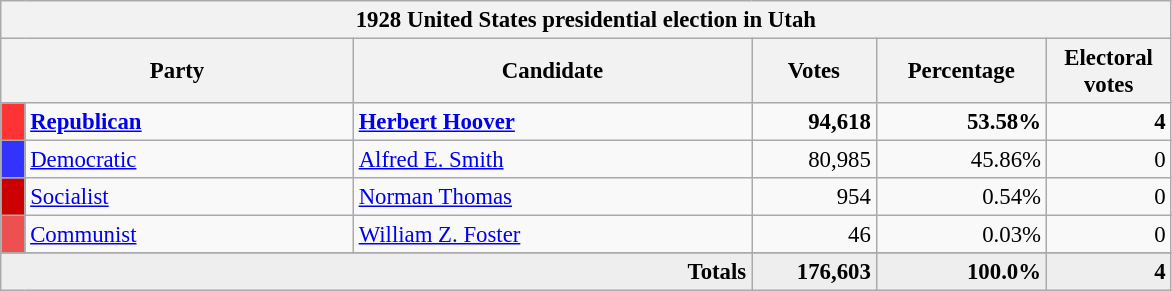<table class="wikitable" style="font-size: 95%;">
<tr>
<th colspan="6">1928 United States presidential election in Utah</th>
</tr>
<tr>
<th colspan="2" style="width: 15em">Party</th>
<th style="width: 17em">Candidate</th>
<th style="width: 5em">Votes</th>
<th style="width: 7em">Percentage</th>
<th style="width: 5em">Electoral votes</th>
</tr>
<tr>
<th style="background-color:#FF3333; width: 3px"></th>
<td style="width: 130px"><strong><a href='#'>Republican</a></strong></td>
<td><strong><a href='#'>Herbert Hoover</a></strong></td>
<td align="right"><strong>94,618</strong></td>
<td align="right"><strong>53.58%</strong></td>
<td align="right"><strong>4</strong></td>
</tr>
<tr>
<th style="background-color:#3333FF; width: 3px"></th>
<td style="width: 130px"><a href='#'>Democratic</a></td>
<td><a href='#'>Alfred E. Smith</a></td>
<td align="right">80,985</td>
<td align="right">45.86%</td>
<td align="right">0</td>
</tr>
<tr>
<th style="background-color:#CC0000; width: 3px"></th>
<td style="width: 130px"><a href='#'>Socialist</a></td>
<td><a href='#'>Norman Thomas</a></td>
<td align="right">954</td>
<td align="right">0.54%</td>
<td align="right">0</td>
</tr>
<tr>
<th style="background-color:#EC5050; width: 3px"></th>
<td style="width: 130px"><a href='#'>Communist</a></td>
<td><a href='#'>William Z. Foster</a></td>
<td align="right">46</td>
<td align="right">0.03%</td>
<td align="right">0</td>
</tr>
<tr>
</tr>
<tr bgcolor="#EEEEEE">
<td colspan="3" align="right"><strong>Totals</strong></td>
<td align="right"><strong>176,603</strong></td>
<td align="right"><strong>100.0%</strong></td>
<td align="right"><strong>4</strong></td>
</tr>
</table>
